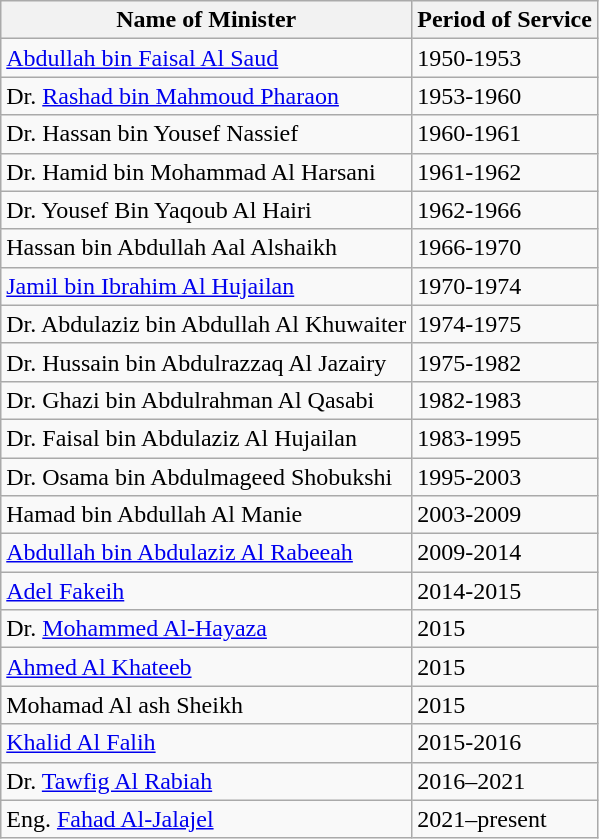<table class="wikitable">
<tr>
<th>Name of Minister</th>
<th>Period of Service</th>
</tr>
<tr>
<td><a href='#'>Abdullah bin Faisal Al Saud</a></td>
<td>1950-1953</td>
</tr>
<tr>
<td>Dr. <a href='#'>Rashad bin Mahmoud Pharaon</a></td>
<td>1953-1960</td>
</tr>
<tr>
<td>Dr. Hassan bin Yousef Nassief</td>
<td>1960-1961</td>
</tr>
<tr>
<td>Dr. Hamid bin Mohammad Al Harsani</td>
<td>1961-1962</td>
</tr>
<tr>
<td>Dr. Yousef Bin Yaqoub Al Hairi</td>
<td>1962-1966</td>
</tr>
<tr>
<td>Hassan bin Abdullah Aal Alshaikh</td>
<td>1966-1970</td>
</tr>
<tr>
<td><a href='#'>Jamil bin Ibrahim Al Hujailan</a></td>
<td>1970-1974</td>
</tr>
<tr>
<td>Dr. Abdulaziz bin Abdullah Al Khuwaiter</td>
<td>1974-1975</td>
</tr>
<tr>
<td>Dr. Hussain bin Abdulrazzaq Al Jazairy</td>
<td>1975-1982</td>
</tr>
<tr>
<td>Dr. Ghazi bin Abdulrahman Al Qasabi</td>
<td>1982-1983</td>
</tr>
<tr>
<td>Dr. Faisal bin Abdulaziz Al Hujailan</td>
<td>1983-1995</td>
</tr>
<tr>
<td>Dr. Osama bin Abdulmageed Shobukshi</td>
<td>1995-2003</td>
</tr>
<tr>
<td>Hamad bin Abdullah Al Manie</td>
<td>2003-2009</td>
</tr>
<tr>
<td><a href='#'>Abdullah bin Abdulaziz Al Rabeeah</a></td>
<td>2009-2014</td>
</tr>
<tr>
<td><a href='#'>Adel Fakeih</a></td>
<td>2014-2015</td>
</tr>
<tr>
<td>Dr. <a href='#'>Mohammed Al-Hayaza</a></td>
<td>2015</td>
</tr>
<tr>
<td><a href='#'>Ahmed Al Khateeb</a></td>
<td>2015</td>
</tr>
<tr>
<td>Mohamad Al ash Sheikh</td>
<td>2015</td>
</tr>
<tr>
<td><a href='#'>Khalid Al Falih</a></td>
<td>2015-2016</td>
</tr>
<tr>
<td>Dr. <a href='#'>Tawfig Al Rabiah</a></td>
<td>2016–2021</td>
</tr>
<tr>
<td>Eng. <a href='#'>Fahad Al-Jalajel</a></td>
<td>2021–present</td>
</tr>
</table>
